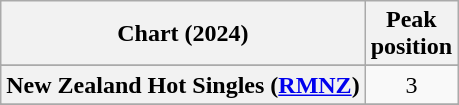<table class="wikitable sortable plainrowheaders" style="text-align:center">
<tr>
<th scope="col">Chart (2024)</th>
<th scope="col">Peak<br>position</th>
</tr>
<tr>
</tr>
<tr>
</tr>
<tr>
<th scope="row">New Zealand Hot Singles (<a href='#'>RMNZ</a>)</th>
<td>3</td>
</tr>
<tr>
</tr>
<tr>
</tr>
<tr>
</tr>
</table>
